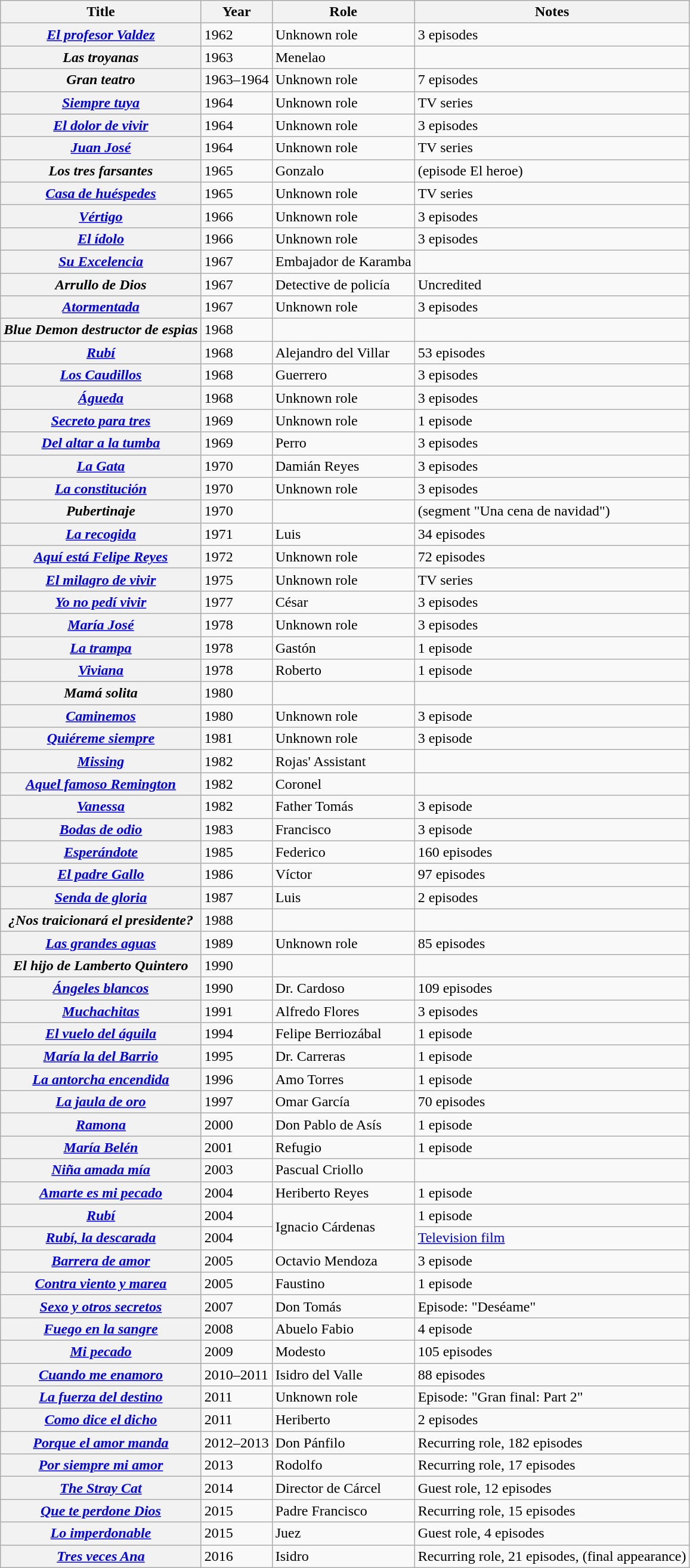<table class="wikitable plainrowheaders sortable">
<tr>
<th scope="col">Title</th>
<th scope="col">Year</th>
<th scope="col" class="unsortable">Role</th>
<th scope="col" class="unsortable">Notes</th>
</tr>
<tr>
<th scope=row><em><a href='#'>El profesor Valdez</a></em></th>
<td>1962</td>
<td>Unknown role</td>
<td>3 episodes</td>
</tr>
<tr>
<th scope=row><em>Las troyanas</em></th>
<td>1963</td>
<td>Menelao</td>
<td></td>
</tr>
<tr>
<th scope=row><em>Gran teatro</em></th>
<td>1963–1964</td>
<td>Unknown role</td>
<td>7 episodes</td>
</tr>
<tr>
<th scope=row><em><a href='#'>Siempre tuya</a></em></th>
<td>1964</td>
<td>Unknown role</td>
<td>TV series</td>
</tr>
<tr>
<th scope=row><em><a href='#'>El dolor de vivir</a></em></th>
<td>1964</td>
<td>Unknown role</td>
<td>3 episodes</td>
</tr>
<tr>
<th scope=row><em><a href='#'>Juan José</a></em></th>
<td>1964</td>
<td>Unknown role</td>
<td>TV series</td>
</tr>
<tr>
<th scope=row><em>Los tres farsantes</em></th>
<td>1965</td>
<td>Gonzalo</td>
<td>(episode El heroe)</td>
</tr>
<tr>
<th scope=row><em><a href='#'>Casa de huéspedes</a></em></th>
<td>1965</td>
<td>Unknown role</td>
<td>TV series</td>
</tr>
<tr>
<th scope=row><em><a href='#'>Vértigo</a></em></th>
<td>1966</td>
<td>Unknown role</td>
<td>3 episodes</td>
</tr>
<tr>
<th scope=row><em><a href='#'>El ídolo</a></em></th>
<td>1966</td>
<td>Unknown role</td>
<td>3 episodes</td>
</tr>
<tr>
<th scope=row><em><a href='#'>Su Excelencia</a></em></th>
<td>1967</td>
<td>Embajador de Karamba</td>
<td></td>
</tr>
<tr>
<th scope=row><em>Arrullo de Dios</em></th>
<td>1967</td>
<td>Detective de policía</td>
<td>Uncredited</td>
</tr>
<tr>
<th scope=row><em><a href='#'>Atormentada</a></em></th>
<td>1967</td>
<td>Unknown role</td>
<td>3 episodes</td>
</tr>
<tr>
<th scope=row><em>Blue Demon destructor de espias</em></th>
<td>1968</td>
<td></td>
<td></td>
</tr>
<tr>
<th scope=row><em><a href='#'>Rubí</a></em></th>
<td>1968</td>
<td>Alejandro del Villar</td>
<td>53 episodes</td>
</tr>
<tr>
<th scope=row><em><a href='#'>Los Caudillos</a></em></th>
<td>1968</td>
<td>Guerrero</td>
<td>3 episodes</td>
</tr>
<tr>
<th scope=row><em><a href='#'>Águeda</a></em></th>
<td>1968</td>
<td>Unknown role</td>
<td>3 episodes</td>
</tr>
<tr>
<th scope=row><em><a href='#'>Secreto para tres</a></em></th>
<td>1969</td>
<td>Unknown role</td>
<td>1 episode</td>
</tr>
<tr>
<th scope=row><em><a href='#'>Del altar a la tumba</a></em></th>
<td>1969</td>
<td>Perro</td>
<td>3 episodes</td>
</tr>
<tr>
<th scope=row><em><a href='#'>La Gata</a></em></th>
<td>1970</td>
<td>Damián Reyes</td>
<td>3 episodes</td>
</tr>
<tr>
<th scope=row><em><a href='#'>La constitución</a></em></th>
<td>1970</td>
<td>Unknown role</td>
<td>3 episodes</td>
</tr>
<tr>
<th scope=row><em>Pubertinaje</em></th>
<td>1970</td>
<td></td>
<td>(segment "Una cena de navidad")</td>
</tr>
<tr>
<th scope=row><em><a href='#'>La recogida</a></em></th>
<td>1971</td>
<td>Luis</td>
<td>34 episodes</td>
</tr>
<tr>
<th scope=row><em><a href='#'>Aquí está Felipe Reyes</a></em></th>
<td>1972</td>
<td>Unknown role</td>
<td>72 episodes</td>
</tr>
<tr>
<th scope=row><em><a href='#'>El milagro de vivir</a></em></th>
<td>1975</td>
<td>Unknown role</td>
<td>TV series</td>
</tr>
<tr>
<th scope=row><em><a href='#'>Yo no pedí vivir</a></em></th>
<td>1977</td>
<td>César</td>
<td>3 episodes</td>
</tr>
<tr>
<th scope=row><em><a href='#'>María José</a></em></th>
<td>1978</td>
<td>Unknown role</td>
<td>3 episodes</td>
</tr>
<tr>
<th scope=row><em><a href='#'>La trampa</a></em></th>
<td>1978</td>
<td>Gastón</td>
<td>1 episode</td>
</tr>
<tr>
<th scope=row><em><a href='#'>Viviana</a></em></th>
<td>1978</td>
<td>Roberto</td>
<td>1 episode</td>
</tr>
<tr>
<th scope=row><em>Mamá solita</em></th>
<td>1980</td>
<td></td>
<td></td>
</tr>
<tr>
<th scope=row><em><a href='#'>Caminemos</a></em></th>
<td>1980</td>
<td>Unknown role</td>
<td>3 episode</td>
</tr>
<tr>
<th scope=row><em><a href='#'>Quiéreme siempre</a></em></th>
<td>1981</td>
<td>Unknown role</td>
<td>3 episode</td>
</tr>
<tr>
<th scope=row><em><a href='#'>Missing</a></em></th>
<td>1982</td>
<td>Rojas' Assistant</td>
<td></td>
</tr>
<tr>
<th scope=row><em><a href='#'>Aquel famoso Remington</a></em></th>
<td>1982</td>
<td>Coronel</td>
<td></td>
</tr>
<tr>
<th scope=row><em><a href='#'>Vanessa</a></em></th>
<td>1982</td>
<td>Father Tomás</td>
<td>3 episode</td>
</tr>
<tr>
<th scope=row><em><a href='#'>Bodas de odio</a></em></th>
<td>1983</td>
<td>Francisco</td>
<td>3 episode</td>
</tr>
<tr>
<th scope=row><em><a href='#'>Esperándote</a></em></th>
<td>1985</td>
<td>Federico</td>
<td>160 episodes</td>
</tr>
<tr>
<th scope=row><em><a href='#'>El padre Gallo</a></em></th>
<td>1986</td>
<td>Víctor</td>
<td>97 episodes</td>
</tr>
<tr>
<th scope=row><em><a href='#'>Senda de gloria</a></em></th>
<td>1987</td>
<td>Luis</td>
<td>2 episodes</td>
</tr>
<tr>
<th scope=row><em>¿Nos traicionará el presidente?</em></th>
<td>1988</td>
<td></td>
<td></td>
</tr>
<tr>
<th scope=row><em><a href='#'>Las grandes aguas</a></em></th>
<td>1989</td>
<td>Unknown role</td>
<td>85 episodes</td>
</tr>
<tr>
<th scope=row><em>El hijo de Lamberto Quintero</em></th>
<td>1990</td>
<td></td>
<td></td>
</tr>
<tr>
<th scope=row><em><a href='#'>Ángeles blancos</a></em></th>
<td>1990</td>
<td>Dr. Cardoso</td>
<td>109 episodes</td>
</tr>
<tr>
<th scope=row><em><a href='#'>Muchachitas</a></em></th>
<td>1991</td>
<td>Alfredo Flores</td>
<td>3 episodes</td>
</tr>
<tr>
<th scope=row><em><a href='#'>El vuelo del águila</a></em></th>
<td>1994</td>
<td>Felipe Berriozábal</td>
<td>1 episode</td>
</tr>
<tr>
<th scope=row><em><a href='#'>María la del Barrio</a></em></th>
<td>1995</td>
<td>Dr. Carreras</td>
<td>1 episode</td>
</tr>
<tr>
<th scope=row><em><a href='#'>La antorcha encendida</a></em></th>
<td>1996</td>
<td>Amo Torres</td>
<td>1 episode</td>
</tr>
<tr>
<th scope=row><em><a href='#'>La jaula de oro</a></em></th>
<td>1997</td>
<td>Omar García</td>
<td>70 episodes</td>
</tr>
<tr>
<th scope=row><em><a href='#'>Ramona</a></em></th>
<td>2000</td>
<td>Don Pablo de Asís</td>
<td>1 episode</td>
</tr>
<tr>
<th scope=row><em><a href='#'>María Belén</a></em></th>
<td>2001</td>
<td>Refugio</td>
<td>1 episode</td>
</tr>
<tr>
<th scope=row><em><a href='#'>Niña amada mía</a></em></th>
<td>2003</td>
<td>Pascual Criollo</td>
<td></td>
</tr>
<tr>
<th scope=row><em><a href='#'>Amarte es mi pecado</a></em></th>
<td>2004</td>
<td>Heriberto Reyes</td>
<td>1 episode</td>
</tr>
<tr>
<th scope=row><em><a href='#'>Rubí</a></em></th>
<td>2004</td>
<td rowspan="2">Ignacio Cárdenas</td>
<td>1 episode</td>
</tr>
<tr>
<th scope=row><em><a href='#'>Rubí, la descarada</a></em></th>
<td>2004</td>
<td><a href='#'>Television film</a></td>
</tr>
<tr>
<th scope=row><em><a href='#'>Barrera de amor</a></em></th>
<td>2005</td>
<td>Octavio Mendoza</td>
<td>3 episode</td>
</tr>
<tr>
<th scope=row><em><a href='#'>Contra viento y marea</a></em></th>
<td>2005</td>
<td>Faustino</td>
<td>1 episode</td>
</tr>
<tr>
<th scope=row><em><a href='#'>Sexo y otros secretos</a></em></th>
<td>2007</td>
<td>Don Tomás</td>
<td>Episode: "Deséame"</td>
</tr>
<tr>
<th scope=row><em><a href='#'>Fuego en la sangre</a></em></th>
<td>2008</td>
<td>Abuelo Fabio</td>
<td>4 episode</td>
</tr>
<tr>
<th scope=row><em><a href='#'>Mi pecado</a></em></th>
<td>2009</td>
<td>Modesto</td>
<td>105 episodes</td>
</tr>
<tr>
<th scope=row><em><a href='#'>Cuando me enamoro</a></em></th>
<td>2010–2011</td>
<td>Isidro del Valle</td>
<td>88 episodes</td>
</tr>
<tr>
<th scope=row><em><a href='#'>La fuerza del destino</a></em></th>
<td>2011</td>
<td>Unknown role</td>
<td>Episode: "Gran final: Part 2"</td>
</tr>
<tr>
<th scope=row><em><a href='#'>Como dice el dicho</a></em></th>
<td>2011</td>
<td>Heriberto</td>
<td>2 episodes</td>
</tr>
<tr>
<th scope=row><em><a href='#'>Porque el amor manda</a></em></th>
<td>2012–2013</td>
<td>Don Pánfilo</td>
<td>Recurring role, 182 episodes</td>
</tr>
<tr>
<th scope=row><em><a href='#'>Por siempre mi amor</a></em></th>
<td>2013</td>
<td>Rodolfo</td>
<td>Recurring role, 17 episodes</td>
</tr>
<tr>
<th scope=row><em><a href='#'>The Stray Cat</a></em></th>
<td>2014</td>
<td>Director de Cárcel</td>
<td>Guest role, 12 episodes</td>
</tr>
<tr>
<th scope=row><em><a href='#'>Que te perdone Dios</a></em></th>
<td>2015</td>
<td>Padre Francisco</td>
<td>Recurring role, 15 episodes</td>
</tr>
<tr>
<th scope=row><em><a href='#'>Lo imperdonable</a></em></th>
<td>2015</td>
<td>Juez</td>
<td>Guest role, 4 episodes</td>
</tr>
<tr>
<th scope=row><em><a href='#'>Tres veces Ana</a></em></th>
<td>2016</td>
<td>Isidro</td>
<td>Recurring role, 21 episodes, (final appearance)</td>
</tr>
</table>
